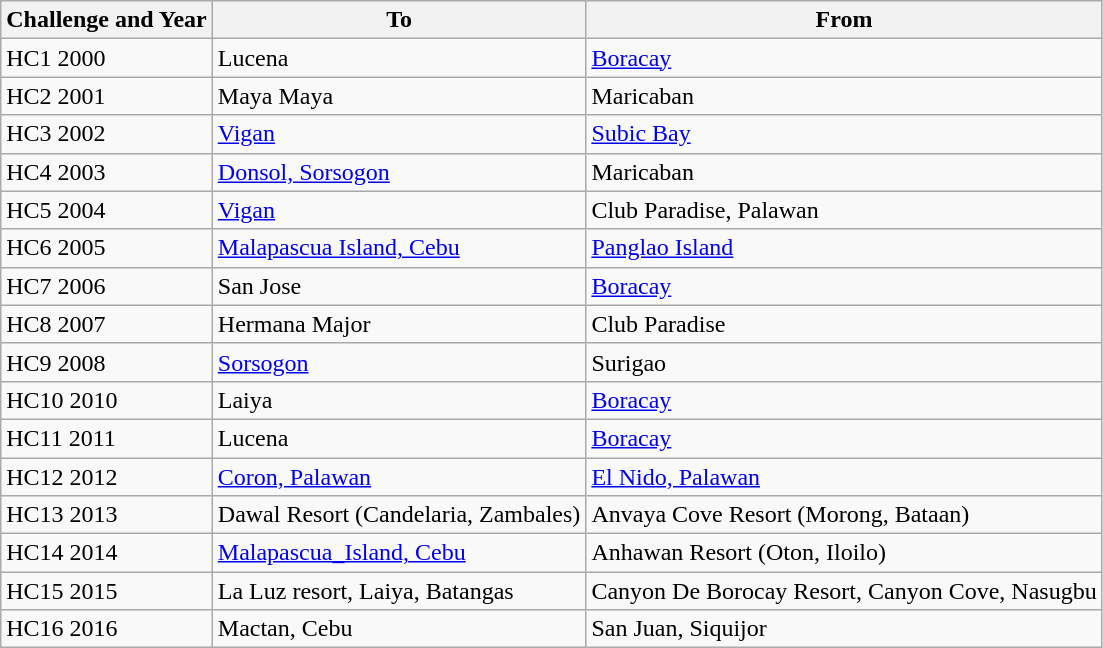<table class="wikitable">
<tr>
<th title="Year">Challenge and Year</th>
<th title="starting location">To</th>
<th title="ending location">From</th>
</tr>
<tr>
<td>HC1    2000</td>
<td>Lucena</td>
<td><a href='#'>Boracay</a></td>
</tr>
<tr>
<td>HC2    2001</td>
<td>Maya Maya</td>
<td>Maricaban</td>
</tr>
<tr>
<td>HC3    2002</td>
<td><a href='#'>Vigan</a></td>
<td><a href='#'>Subic Bay</a></td>
</tr>
<tr>
<td>HC4    2003</td>
<td><a href='#'>Donsol, Sorsogon</a></td>
<td>Maricaban</td>
</tr>
<tr>
<td>HC5    2004</td>
<td><a href='#'>Vigan</a></td>
<td>Club Paradise, Palawan</td>
</tr>
<tr>
<td>HC6    2005</td>
<td><a href='#'>Malapascua Island, Cebu</a></td>
<td><a href='#'>Panglao Island</a></td>
</tr>
<tr>
<td>HC7    2006</td>
<td>San Jose</td>
<td><a href='#'>Boracay</a></td>
</tr>
<tr>
<td>HC8    2007</td>
<td>Hermana Major</td>
<td>Club Paradise</td>
</tr>
<tr>
<td>HC9    2008</td>
<td><a href='#'>Sorsogon</a></td>
<td>Surigao</td>
</tr>
<tr>
<td>HC10  2010</td>
<td>Laiya</td>
<td><a href='#'>Boracay</a></td>
</tr>
<tr>
<td>HC11  2011</td>
<td>Lucena</td>
<td><a href='#'>Boracay</a></td>
</tr>
<tr>
<td>HC12  2012</td>
<td><a href='#'>Coron, Palawan</a></td>
<td><a href='#'>El Nido, Palawan</a></td>
</tr>
<tr>
<td>HC13  2013</td>
<td>Dawal Resort (Candelaria, Zambales)</td>
<td>Anvaya Cove Resort (Morong, Bataan)</td>
</tr>
<tr>
<td>HC14  2014</td>
<td><a href='#'>Malapascua_Island, Cebu</a></td>
<td>Anhawan Resort (Oton, Iloilo)</td>
</tr>
<tr>
<td>HC15  2015</td>
<td>La Luz resort, Laiya, Batangas</td>
<td>Canyon De Borocay Resort, Canyon Cove, Nasugbu</td>
</tr>
<tr>
<td>HC16 2016</td>
<td>Mactan, Cebu</td>
<td>San Juan, Siquijor</td>
</tr>
</table>
